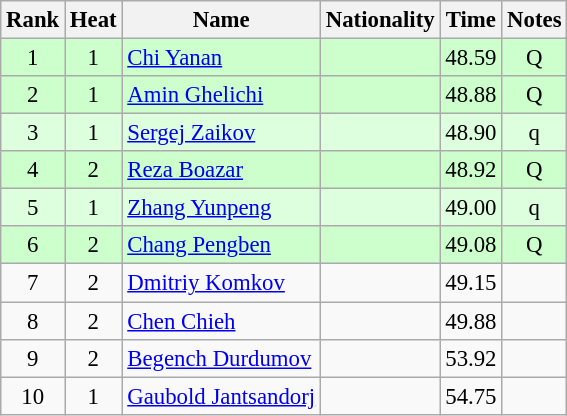<table class="wikitable sortable" style="text-align:center;font-size:95%">
<tr>
<th>Rank</th>
<th>Heat</th>
<th>Name</th>
<th>Nationality</th>
<th>Time</th>
<th>Notes</th>
</tr>
<tr bgcolor=ccffcc>
<td>1</td>
<td>1</td>
<td align=left><a href='#'>Chi Yanan</a></td>
<td align=left></td>
<td>48.59</td>
<td>Q</td>
</tr>
<tr bgcolor=ccffcc>
<td>2</td>
<td>1</td>
<td align=left><a href='#'>Amin Ghelichi</a></td>
<td align=left></td>
<td>48.88</td>
<td>Q</td>
</tr>
<tr bgcolor=ddffdd>
<td>3</td>
<td>1</td>
<td align=left><a href='#'>Sergej Zaikov</a></td>
<td align=left></td>
<td>48.90</td>
<td>q</td>
</tr>
<tr bgcolor=ccffcc>
<td>4</td>
<td>2</td>
<td align=left><a href='#'>Reza Boazar</a></td>
<td align=left></td>
<td>48.92</td>
<td>Q</td>
</tr>
<tr bgcolor=ddffdd>
<td>5</td>
<td>1</td>
<td align=left><a href='#'>Zhang Yunpeng</a></td>
<td align=left></td>
<td>49.00</td>
<td>q</td>
</tr>
<tr bgcolor=ccffcc>
<td>6</td>
<td>2</td>
<td align=left><a href='#'>Chang Pengben</a></td>
<td align=left></td>
<td>49.08</td>
<td>Q</td>
</tr>
<tr>
<td>7</td>
<td>2</td>
<td align=left><a href='#'>Dmitriy Komkov</a></td>
<td align=left></td>
<td>49.15</td>
<td></td>
</tr>
<tr>
<td>8</td>
<td>2</td>
<td align=left><a href='#'>Chen Chieh</a></td>
<td align=left></td>
<td>49.88</td>
<td></td>
</tr>
<tr>
<td>9</td>
<td>2</td>
<td align=left><a href='#'>Begench Durdumov</a></td>
<td align=left></td>
<td>53.92</td>
<td></td>
</tr>
<tr>
<td>10</td>
<td>1</td>
<td align=left><a href='#'>Gaubold Jantsandorj</a></td>
<td align=left></td>
<td>54.75</td>
<td></td>
</tr>
</table>
